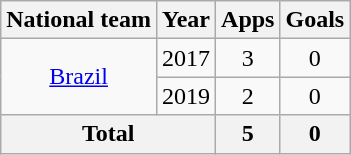<table class="wikitable" style="text-align:center">
<tr>
<th>National team</th>
<th>Year</th>
<th>Apps</th>
<th>Goals</th>
</tr>
<tr>
<td rowspan=2><a href='#'>Brazil</a></td>
<td>2017</td>
<td>3</td>
<td>0</td>
</tr>
<tr>
<td>2019</td>
<td>2</td>
<td>0</td>
</tr>
<tr>
<th colspan=2>Total</th>
<th>5</th>
<th>0</th>
</tr>
</table>
